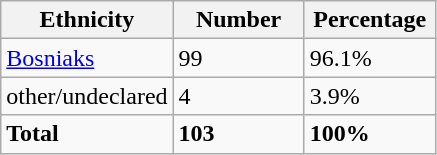<table class="wikitable">
<tr>
<th width="100px">Ethnicity</th>
<th width="80px">Number</th>
<th width="80px">Percentage</th>
</tr>
<tr>
<td><a href='#'>Bosniaks</a></td>
<td>99</td>
<td>96.1%</td>
</tr>
<tr>
<td>other/undeclared</td>
<td>4</td>
<td>3.9%</td>
</tr>
<tr>
<td><strong>Total</strong></td>
<td><strong>103</strong></td>
<td><strong>100%</strong></td>
</tr>
</table>
